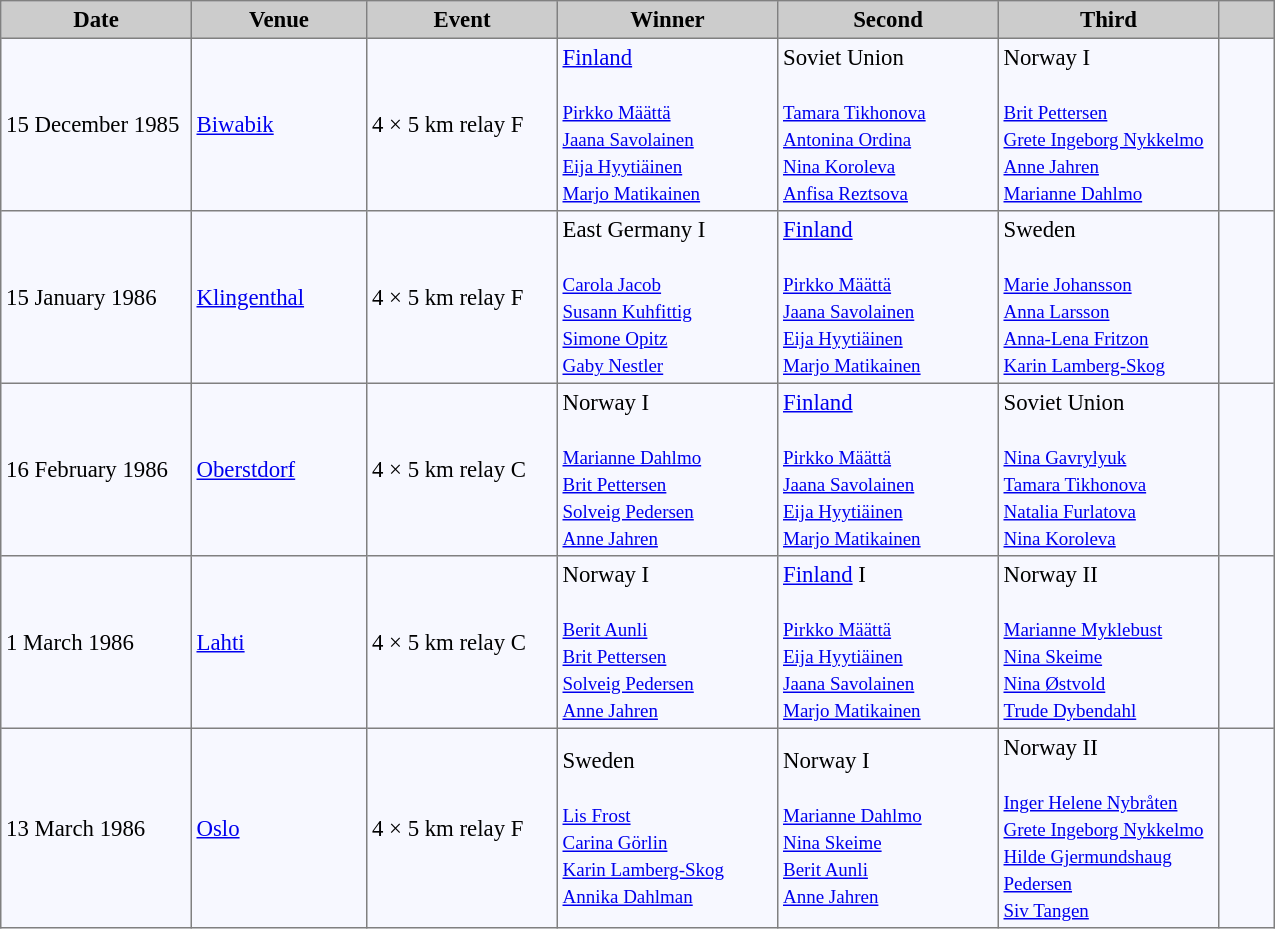<table bgcolor="#f7f8ff" cellpadding="3" cellspacing="0" border="1" style="font-size: 95%; border: gray solid 1px; border-collapse: collapse;">
<tr bgcolor="#CCCCCC">
<td align="center" width="120"><strong>Date</strong></td>
<td align="center" width="110"><strong>Venue</strong></td>
<td align="center" width="120"><strong>Event</strong></td>
<td align="center" width="140"><strong>Winner</strong></td>
<td align="center" width="140"><strong>Second</strong></td>
<td align="center" width="140"><strong>Third</strong></td>
<td align="center" width="30"></td>
</tr>
<tr align="left">
<td>15 December 1985</td>
<td> <a href='#'>Biwabik</a></td>
<td>4 × 5 km relay F</td>
<td> <a href='#'>Finland</a><br><br><small><a href='#'>Pirkko Määttä</a></small><br>
<small><a href='#'>Jaana Savolainen</a></small><br>
<small><a href='#'>Eija Hyytiäinen</a></small><br>
<small><a href='#'>Marjo Matikainen</a></small></td>
<td> Soviet Union<br><br><small><a href='#'>Tamara Tikhonova</a></small><br>
<small><a href='#'>Antonina Ordina</a></small><br>
<small><a href='#'>Nina Koroleva</a></small><br>
<small><a href='#'>Anfisa Reztsova</a></small></td>
<td> Norway I<br><br><small><a href='#'>Brit Pettersen</a></small><br>
<small><a href='#'>Grete Ingeborg Nykkelmo</a></small><br>
<small><a href='#'>Anne Jahren</a></small><br>
<small><a href='#'>Marianne Dahlmo</a></small></td>
<td></td>
</tr>
<tr align="left">
<td>15 January 1986</td>
<td> <a href='#'>Klingenthal</a></td>
<td>4 × 5 km relay F</td>
<td> East Germany I<br><br><small><a href='#'>Carola Jacob</a></small><br>
<small><a href='#'>Susann Kuhfittig</a></small><br>
<small><a href='#'>Simone Opitz</a></small><br>
<small><a href='#'>Gaby Nestler</a></small></td>
<td> <a href='#'>Finland</a><br><br><small><a href='#'>Pirkko Määttä</a></small><br>
<small><a href='#'>Jaana Savolainen</a></small><br>
<small><a href='#'>Eija Hyytiäinen</a></small><br>
<small><a href='#'>Marjo Matikainen</a></small></td>
<td> Sweden<br><br><small><a href='#'>Marie Johansson</a></small><br>
<small><a href='#'>Anna Larsson</a></small><br>
<small><a href='#'>Anna-Lena Fritzon</a></small><br>
<small><a href='#'>Karin Lamberg-Skog</a></small></td>
<td></td>
</tr>
<tr align="left">
<td>16 February 1986</td>
<td> <a href='#'>Oberstdorf</a></td>
<td>4 × 5 km relay C</td>
<td> Norway I<br><br><small><a href='#'>Marianne Dahlmo</a></small><br>
<small><a href='#'>Brit Pettersen</a></small><br>
<small><a href='#'>Solveig Pedersen</a></small><br>
<small><a href='#'>Anne Jahren</a></small></td>
<td> <a href='#'>Finland</a><br><br><small><a href='#'>Pirkko Määttä</a></small><br>
<small><a href='#'>Jaana Savolainen</a></small><br>
<small><a href='#'>Eija Hyytiäinen</a></small><br>
<small><a href='#'>Marjo Matikainen</a></small></td>
<td> Soviet Union<br><br><small><a href='#'>Nina Gavrylyuk</a></small><br>
<small><a href='#'>Tamara Tikhonova</a></small><br>
<small><a href='#'>Natalia Furlatova</a></small><br>
<small><a href='#'>Nina Koroleva</a></small></td>
<td></td>
</tr>
<tr align="left">
<td>1 March 1986</td>
<td> <a href='#'>Lahti</a></td>
<td>4 × 5 km relay C</td>
<td> Norway I<br><br><small><a href='#'>Berit Aunli</a></small><br>
<small><a href='#'>Brit Pettersen</a></small><br>
<small><a href='#'>Solveig Pedersen</a></small><br>
<small><a href='#'>Anne Jahren</a></small></td>
<td> <a href='#'>Finland</a> I<br><br><small><a href='#'>Pirkko Määttä</a></small><br>
<small><a href='#'>Eija Hyytiäinen</a></small><br>
<small><a href='#'>Jaana Savolainen</a></small><br>
<small><a href='#'>Marjo Matikainen</a></small></td>
<td> Norway II<br><br><small><a href='#'>Marianne Myklebust</a></small><br>
<small><a href='#'>Nina Skeime</a></small><br>
<small><a href='#'>Nina Østvold</a></small><br>
<small><a href='#'>Trude Dybendahl</a></small></td>
<td></td>
</tr>
<tr align="left">
<td>13 March 1986</td>
<td> <a href='#'>Oslo</a></td>
<td>4 × 5 km relay F</td>
<td> Sweden<br><br><small><a href='#'>Lis Frost</a></small><br>
<small><a href='#'>Carina Görlin</a></small><br>
<small><a href='#'>Karin Lamberg-Skog</a></small><br>
<small><a href='#'>Annika Dahlman</a></small></td>
<td> Norway I<br><br><small><a href='#'>Marianne Dahlmo</a></small><br>
<small><a href='#'>Nina Skeime</a></small><br>
<small><a href='#'>Berit Aunli</a></small><br>
<small><a href='#'>Anne Jahren</a></small></td>
<td> Norway II<br><br><small><a href='#'>Inger Helene Nybråten</a></small><br>
<small><a href='#'>Grete Ingeborg Nykkelmo</a></small><br>
<small><a href='#'>Hilde Gjermundshaug Pedersen</a></small><br>
<small><a href='#'>Siv Tangen</a></small></td>
<td></td>
</tr>
</table>
